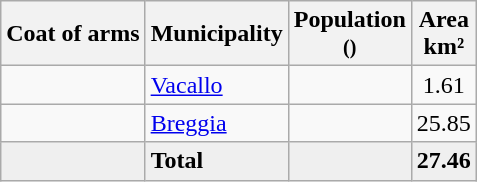<table class="wikitable">
<tr>
<th>Coat of arms</th>
<th>Municipality</th>
<th>Population<br><small>()</small></th>
<th>Area <br>km²</th>
</tr>
<tr>
<td></td>
<td><a href='#'>Vacallo</a></td>
<td align="center"></td>
<td align="center">1.61</td>
</tr>
<tr>
<td></td>
<td><a href='#'>Breggia</a></td>
<td align="center"></td>
<td align="center">25.85</td>
</tr>
<tr>
<td bgcolor="#EFEFEF"></td>
<td bgcolor="#EFEFEF"><strong>Total</strong></td>
<td bgcolor="#EFEFEF" align="center"></td>
<td bgcolor="#EFEFEF" align="center"><strong>27.46</strong></td>
</tr>
</table>
